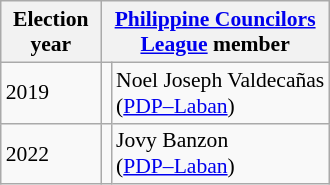<table class=wikitable style="font-size:90%">
<tr>
<th width=60px>Election<br>year</th>
<th colspan=2 width=140px><a href='#'>Philippine Councilors League</a> member</th>
</tr>
<tr>
<td>2019</td>
<td bgcolor=></td>
<td>Noel Joseph Valdecañas<br>(<a href='#'>PDP–Laban</a>)</td>
</tr>
<tr>
<td>2022</td>
<td bgcolor=></td>
<td>Jovy Banzon<br>(<a href='#'>PDP–Laban</a>)</td>
</tr>
</table>
